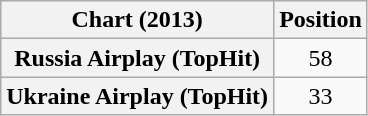<table class="wikitable sortable plainrowheaders" style="text-align:center;">
<tr>
<th scope="col">Chart (2013)</th>
<th scope="col">Position</th>
</tr>
<tr>
<th scope="row">Russia Airplay (TopHit)</th>
<td>58</td>
</tr>
<tr>
<th scope="row">Ukraine Airplay (TopHit)</th>
<td>33</td>
</tr>
</table>
